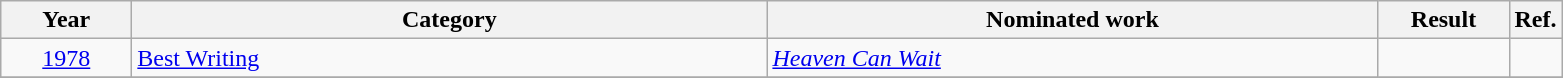<table class=wikitable>
<tr>
<th scope="col" style="width:5em;">Year</th>
<th scope="col" style="width:26em;">Category</th>
<th scope="col" style="width:25em;">Nominated work</th>
<th scope="col" style="width:5em;">Result</th>
<th>Ref.</th>
</tr>
<tr>
<td style="text-align:center;"><a href='#'>1978</a></td>
<td><a href='#'>Best Writing</a></td>
<td><em><a href='#'>Heaven Can Wait</a></em> </td>
<td></td>
<td align="center"></td>
</tr>
<tr>
</tr>
</table>
